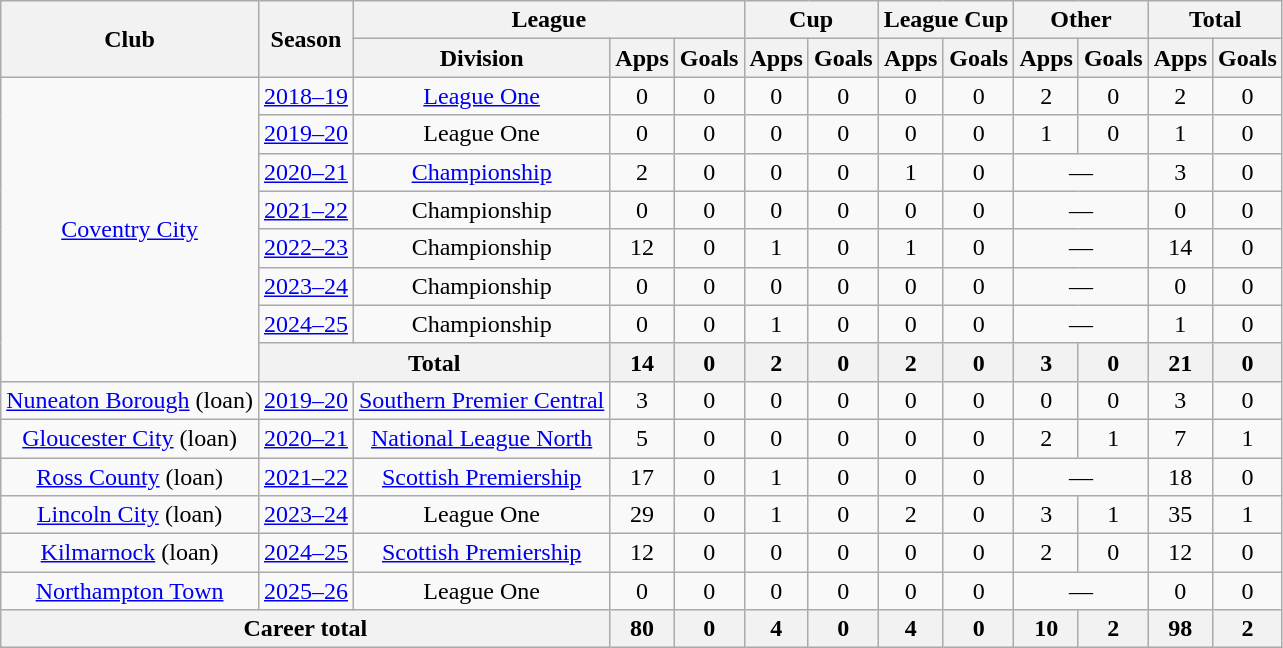<table class="wikitable" style="text-align: center">
<tr>
<th rowspan="2">Club</th>
<th rowspan="2">Season</th>
<th colspan="3">League</th>
<th colspan="2">Cup</th>
<th colspan="2">League Cup</th>
<th colspan="2">Other</th>
<th colspan="2">Total</th>
</tr>
<tr>
<th>Division</th>
<th>Apps</th>
<th>Goals</th>
<th>Apps</th>
<th>Goals</th>
<th>Apps</th>
<th>Goals</th>
<th>Apps</th>
<th>Goals</th>
<th>Apps</th>
<th>Goals</th>
</tr>
<tr>
<td rowspan="8"><a href='#'>Coventry City</a></td>
<td><a href='#'>2018–19</a></td>
<td><a href='#'>League One</a></td>
<td>0</td>
<td>0</td>
<td>0</td>
<td>0</td>
<td>0</td>
<td>0</td>
<td>2</td>
<td>0</td>
<td>2</td>
<td>0</td>
</tr>
<tr>
<td><a href='#'>2019–20</a></td>
<td>League One</td>
<td>0</td>
<td>0</td>
<td>0</td>
<td>0</td>
<td>0</td>
<td>0</td>
<td>1</td>
<td>0</td>
<td>1</td>
<td>0</td>
</tr>
<tr>
<td><a href='#'>2020–21</a></td>
<td><a href='#'>Championship</a></td>
<td>2</td>
<td>0</td>
<td>0</td>
<td>0</td>
<td>1</td>
<td>0</td>
<td colspan="2">—</td>
<td>3</td>
<td>0</td>
</tr>
<tr>
<td><a href='#'>2021–22</a></td>
<td>Championship</td>
<td>0</td>
<td>0</td>
<td>0</td>
<td>0</td>
<td>0</td>
<td>0</td>
<td colspan="2">—</td>
<td>0</td>
<td>0</td>
</tr>
<tr>
<td><a href='#'>2022–23</a></td>
<td>Championship</td>
<td>12</td>
<td>0</td>
<td>1</td>
<td>0</td>
<td>1</td>
<td>0</td>
<td colspan="2">—</td>
<td>14</td>
<td>0</td>
</tr>
<tr>
<td><a href='#'>2023–24</a></td>
<td>Championship</td>
<td>0</td>
<td>0</td>
<td>0</td>
<td>0</td>
<td>0</td>
<td>0</td>
<td colspan="2">—</td>
<td>0</td>
<td>0</td>
</tr>
<tr>
<td><a href='#'>2024–25</a></td>
<td>Championship</td>
<td>0</td>
<td>0</td>
<td>1</td>
<td>0</td>
<td>0</td>
<td>0</td>
<td colspan="2">—</td>
<td>1</td>
<td>0</td>
</tr>
<tr>
<th colspan="2">Total</th>
<th>14</th>
<th>0</th>
<th>2</th>
<th>0</th>
<th>2</th>
<th>0</th>
<th>3</th>
<th>0</th>
<th>21</th>
<th>0</th>
</tr>
<tr>
<td><a href='#'>Nuneaton Borough</a> (loan)</td>
<td><a href='#'>2019–20</a></td>
<td><a href='#'>Southern Premier Central</a></td>
<td>3</td>
<td>0</td>
<td>0</td>
<td>0</td>
<td>0</td>
<td>0</td>
<td>0</td>
<td>0</td>
<td>3</td>
<td>0</td>
</tr>
<tr>
<td><a href='#'>Gloucester City</a> (loan)</td>
<td><a href='#'>2020–21</a></td>
<td><a href='#'>National League North</a></td>
<td>5</td>
<td>0</td>
<td>0</td>
<td>0</td>
<td>0</td>
<td>0</td>
<td>2</td>
<td>1</td>
<td>7</td>
<td>1</td>
</tr>
<tr>
<td><a href='#'>Ross County</a> (loan)</td>
<td><a href='#'>2021–22</a></td>
<td><a href='#'>Scottish Premiership</a></td>
<td>17</td>
<td>0</td>
<td>1</td>
<td>0</td>
<td>0</td>
<td>0</td>
<td colspan="2">—</td>
<td>18</td>
<td>0</td>
</tr>
<tr>
<td><a href='#'>Lincoln City</a> (loan)</td>
<td><a href='#'>2023–24</a></td>
<td>League One</td>
<td>29</td>
<td>0</td>
<td>1</td>
<td>0</td>
<td>2</td>
<td>0</td>
<td>3</td>
<td>1</td>
<td>35</td>
<td>1</td>
</tr>
<tr>
<td><a href='#'>Kilmarnock</a> (loan)</td>
<td><a href='#'>2024–25</a></td>
<td><a href='#'>Scottish Premiership</a></td>
<td>12</td>
<td>0</td>
<td>0</td>
<td>0</td>
<td>0</td>
<td>0</td>
<td>2</td>
<td>0</td>
<td>12</td>
<td>0</td>
</tr>
<tr>
<td><a href='#'>Northampton Town</a></td>
<td><a href='#'>2025–26</a></td>
<td>League One</td>
<td>0</td>
<td>0</td>
<td>0</td>
<td>0</td>
<td>0</td>
<td>0</td>
<td colspan="2">—</td>
<td>0</td>
<td>0</td>
</tr>
<tr>
<th colspan="3">Career total</th>
<th>80</th>
<th>0</th>
<th>4</th>
<th>0</th>
<th>4</th>
<th>0</th>
<th>10</th>
<th>2</th>
<th>98</th>
<th>2</th>
</tr>
</table>
